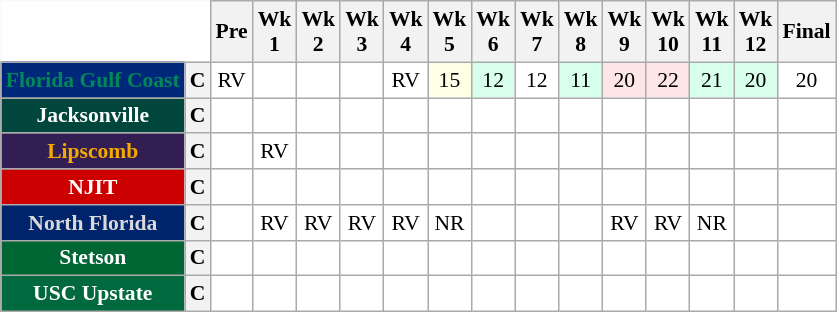<table class="wikitable" style="white-space:nowrap;font-size:90%;">
<tr>
<th colspan=2 style="background:white; border-top-style:hidden; border-left-style:hidden;"> </th>
<th>Pre</th>
<th>Wk<br>1</th>
<th>Wk<br>2</th>
<th>Wk<br>3</th>
<th>Wk<br>4</th>
<th>Wk<br>5</th>
<th>Wk<br>6</th>
<th>Wk<br>7</th>
<th>Wk<br>8</th>
<th>Wk<br>9</th>
<th>Wk<br>10</th>
<th>Wk<br>11</th>
<th>Wk<br>12</th>
<th>Final</th>
</tr>
<tr style="text-align:center;">
<th style="background:#00287A; color:#00885A;">Florida Gulf Coast</th>
<th>C</th>
<td style="background:#FFF;"> RV</td>
<td style="background:#FFF;"></td>
<td style="background:#FFF;"></td>
<td style="background:#FFF;"></td>
<td style="background:#FFF;"> RV</td>
<td style="background:#FFFFE6;"> 15</td>
<td style="background:#D8FFEB;"> 12</td>
<td style="background:#FFF;"> 12</td>
<td style="background:#D8FFEB;"> 11</td>
<td style="background:#FFE6E6;"> 20</td>
<td style="background:#FFE6E6;"> 22</td>
<td style="background:#D8FFEB;"> 21</td>
<td style="background:#D8FFEB;"> 20</td>
<td style="background:#FFF;"> 20</td>
</tr>
<tr style="text-align:center;">
<th style="background:#00463c; color:#ffffff;">Jacksonville</th>
<th>C</th>
<td style="background:#FFF;"></td>
<td style="background:#FFF;"></td>
<td style="background:#FFF;"></td>
<td style="background:#FFF;"></td>
<td style="background:#FFF;"></td>
<td style="background:#FFF;"></td>
<td style="background:#FFF;"></td>
<td style="background:#FFF;"></td>
<td style="background:#FFF;"></td>
<td style="background:#FFF;"></td>
<td style="background:#FFF;"></td>
<td style="background:#FFF;"></td>
<td style="background:#FFF;"></td>
<td style="background:#FFF;"></td>
</tr>
<tr style="text-align:center;">
<th style="background:#331E54; color:#F4AA00;">Lipscomb</th>
<th>C</th>
<td style="background:#FFF;"></td>
<td style="background:#FFF;"> RV</td>
<td style="background:#FFF;"></td>
<td style="background:#FFF;"></td>
<td style="background:#FFF;"></td>
<td style="background:#FFF;"></td>
<td style="background:#FFF;"></td>
<td style="background:#FFF;"></td>
<td style="background:#FFF;"></td>
<td style="background:#FFF;"></td>
<td style="background:#FFF;"></td>
<td style="background:#FFF;"></td>
<td style="background:#FFF;"></td>
<td style="background:#FFF;"></td>
</tr>
<tr style="text-align:center;">
<th style="background:#CC0000; color:#FFFFFF;">NJIT</th>
<th>C</th>
<td style="background:#FFF;"></td>
<td style="background:#FFF;"></td>
<td style="background:#FFF;"></td>
<td style="background:#FFF;"></td>
<td style="background:#FFF;"></td>
<td style="background:#FFF;"></td>
<td style="background:#FFF;"></td>
<td style="background:#FFF;"></td>
<td style="background:#FFF;"></td>
<td style="background:#FFF;"></td>
<td style="background:#FFF;"></td>
<td style="background:#FFF;"></td>
<td style="background:#FFF;"></td>
<td style="background:#FFF;"></td>
</tr>
<tr style="text-align:center;">
<th style="background:#00246B; color:#D9D9D9;">North Florida</th>
<th>C</th>
<td style="background:#FFF;"></td>
<td style="background:#FFF;"> RV</td>
<td style="background:#FFF;"> RV</td>
<td style="background:#FFF;"> RV</td>
<td style="background:#FFF;"> RV</td>
<td style="background:#FFF;"> NR</td>
<td style="background:#FFF;"></td>
<td style="background:#FFF;"></td>
<td style="background:#FFF;"></td>
<td style="background:#FFF;"> RV</td>
<td style="background:#FFF;"> RV</td>
<td style="background:#FFF;"> NR</td>
<td style="background:#FFF;"></td>
<td style="background:#FFF;"></td>
</tr>
<tr style="text-align:center;">
<th style="background:#006633; color:#FFFFFF;">Stetson</th>
<th>C</th>
<td style="background:#FFF;"></td>
<td style="background:#FFF;"></td>
<td style="background:#FFF;"></td>
<td style="background:#FFF;"></td>
<td style="background:#FFF;"></td>
<td style="background:#FFF;"></td>
<td style="background:#FFF;"></td>
<td style="background:#FFF;"></td>
<td style="background:#FFF;"></td>
<td style="background:#FFF;"></td>
<td style="background:#FFF;"></td>
<td style="background:#FFF;"></td>
<td style="background:#FFF;"></td>
<td style="background:#FFF;"></td>
</tr>
<tr style="text-align:center;">
<th style="background:#00693d; color:#FFFFFF;">USC Upstate</th>
<th>C</th>
<td style="background:#FFF;"></td>
<td style="background:#FFF;"></td>
<td style="background:#FFF;"></td>
<td style="background:#FFF;"></td>
<td style="background:#FFF;"></td>
<td style="background:#FFF;"></td>
<td style="background:#FFF;"></td>
<td style="background:#FFF;"></td>
<td style="background:#FFF;"></td>
<td style="background:#FFF;"></td>
<td style="background:#FFF;"></td>
<td style="background:#FFF;"></td>
<td style="background:#FFF;"></td>
<td style="background:#FFF;"></td>
</tr>
</table>
